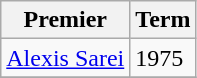<table class="wikitable">
<tr>
<th><strong>Premier</strong></th>
<th><strong>Term</strong></th>
</tr>
<tr>
<td><a href='#'>Alexis Sarei</a></td>
<td>1975</td>
</tr>
<tr>
</tr>
</table>
